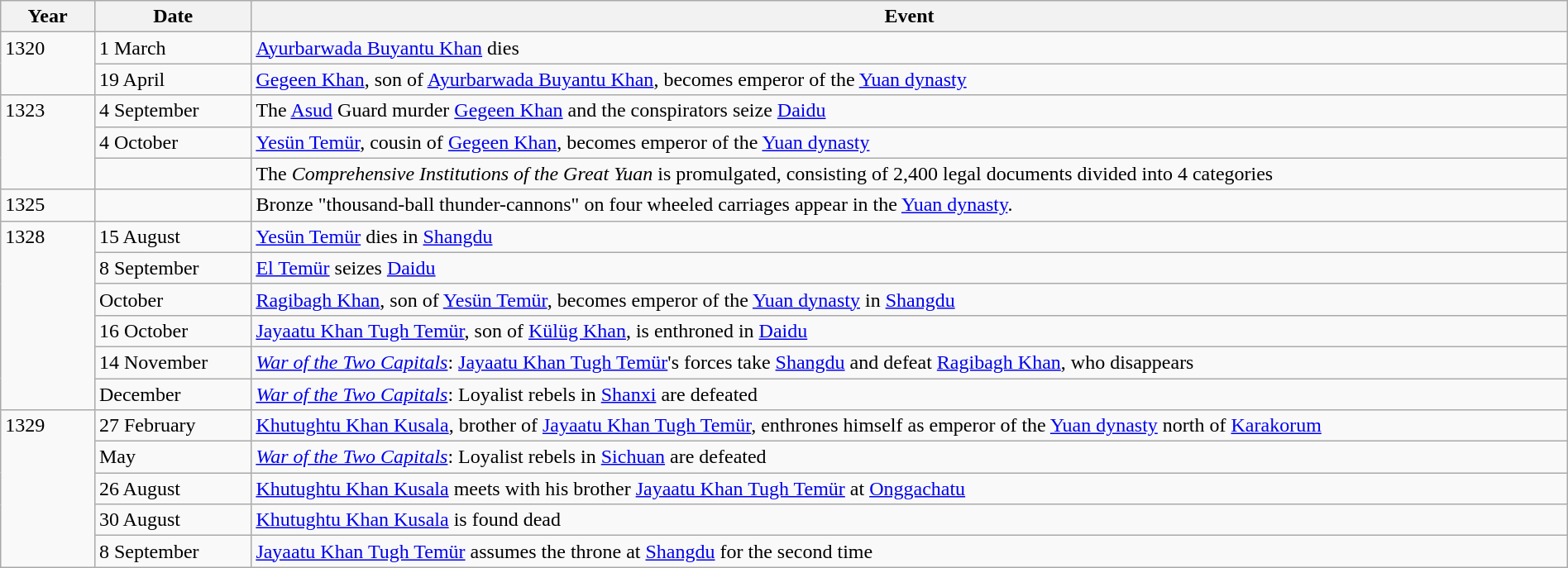<table class="wikitable" style="width:100%;">
<tr>
<th style="width:6%">Year</th>
<th style="width:10%">Date</th>
<th>Event</th>
</tr>
<tr>
<td rowspan="2" style="vertical-align:top;">1320</td>
<td>1 March</td>
<td><a href='#'>Ayurbarwada Buyantu Khan</a> dies</td>
</tr>
<tr>
<td>19 April</td>
<td><a href='#'>Gegeen Khan</a>, son of <a href='#'>Ayurbarwada Buyantu Khan</a>, becomes emperor of the <a href='#'>Yuan dynasty</a></td>
</tr>
<tr>
<td rowspan="3" style="vertical-align:top;">1323</td>
<td>4 September</td>
<td>The <a href='#'>Asud</a> Guard murder <a href='#'>Gegeen Khan</a> and the conspirators seize <a href='#'>Daidu</a></td>
</tr>
<tr>
<td>4 October</td>
<td><a href='#'>Yesün Temür</a>, cousin of <a href='#'>Gegeen Khan</a>, becomes emperor of the <a href='#'>Yuan dynasty</a></td>
</tr>
<tr>
<td></td>
<td>The <em>Comprehensive Institutions of the Great Yuan</em> is promulgated, consisting of 2,400 legal documents divided into 4 categories</td>
</tr>
<tr>
<td>1325</td>
<td></td>
<td>Bronze "thousand-ball thunder-cannons" on four wheeled carriages appear in the <a href='#'>Yuan dynasty</a>.</td>
</tr>
<tr>
<td rowspan="6" style="vertical-align:top;">1328</td>
<td>15 August</td>
<td><a href='#'>Yesün Temür</a> dies in <a href='#'>Shangdu</a></td>
</tr>
<tr>
<td>8 September</td>
<td><a href='#'>El Temür</a> seizes <a href='#'>Daidu</a></td>
</tr>
<tr>
<td>October</td>
<td><a href='#'>Ragibagh Khan</a>, son of <a href='#'>Yesün Temür</a>, becomes emperor of the <a href='#'>Yuan dynasty</a> in <a href='#'>Shangdu</a></td>
</tr>
<tr>
<td>16 October</td>
<td><a href='#'>Jayaatu Khan Tugh Temür</a>, son of <a href='#'>Külüg Khan</a>, is enthroned in <a href='#'>Daidu</a></td>
</tr>
<tr>
<td>14 November</td>
<td><em><a href='#'>War of the Two Capitals</a></em>: <a href='#'>Jayaatu Khan Tugh Temür</a>'s forces take <a href='#'>Shangdu</a> and defeat <a href='#'>Ragibagh Khan</a>, who disappears</td>
</tr>
<tr>
<td>December</td>
<td><em><a href='#'>War of the Two Capitals</a></em>: Loyalist rebels in <a href='#'>Shanxi</a> are defeated</td>
</tr>
<tr>
<td rowspan="5" style="vertical-align:top;">1329</td>
<td>27 February</td>
<td><a href='#'>Khutughtu Khan Kusala</a>, brother of <a href='#'>Jayaatu Khan Tugh Temür</a>, enthrones himself as emperor of the <a href='#'>Yuan dynasty</a> north of <a href='#'>Karakorum</a></td>
</tr>
<tr>
<td>May</td>
<td><em><a href='#'>War of the Two Capitals</a></em>: Loyalist rebels in <a href='#'>Sichuan</a> are defeated</td>
</tr>
<tr>
<td>26 August</td>
<td><a href='#'>Khutughtu Khan Kusala</a> meets with his brother <a href='#'>Jayaatu Khan Tugh Temür</a> at <a href='#'>Onggachatu</a></td>
</tr>
<tr>
<td>30 August</td>
<td><a href='#'>Khutughtu Khan Kusala</a> is found dead</td>
</tr>
<tr>
<td>8 September</td>
<td><a href='#'>Jayaatu Khan Tugh Temür</a> assumes the throne at <a href='#'>Shangdu</a> for the second time</td>
</tr>
</table>
